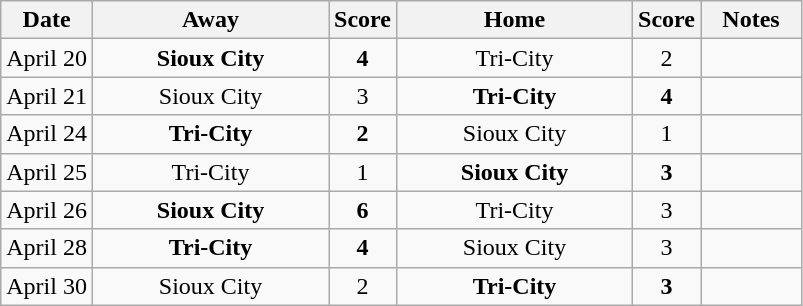<table class="wikitable">
<tr>
<th bgcolor="#DDDDFF" w,.m.nm.,idth="60">Date</th>
<th bgcolor="#DDDDFF" width="150">Away</th>
<th bgcolor="#DDDDFF" width="5">Score</th>
<th bgcolor="#DDDDFF" width="150">Home</th>
<th bgcolor="#DDDDFF" width="5">Score</th>
<th bgcolor="#DDDDFF" width="60">Notes</th>
</tr>
<tr>
<td>April 20</td>
<td align="center"><strong>Sioux City</strong></td>
<td align="center"><strong>4</strong></td>
<td align="center">Tri-City</td>
<td align="center">2</td>
<td></td>
</tr>
<tr>
<td>April 21</td>
<td align="center">Sioux City</td>
<td align="center">3</td>
<td align="center"><strong>Tri-City</strong></td>
<td align="center"><strong>4</strong></td>
<td></td>
</tr>
<tr>
<td>April 24</td>
<td align="center"><strong>Tri-City</strong></td>
<td align="center"><strong>2</strong></td>
<td align="center">Sioux City</td>
<td align="center">1</td>
<td></td>
</tr>
<tr>
<td>April 25</td>
<td align="center">Tri-City</td>
<td align="center">1</td>
<td align="center"><strong>Sioux City</strong></td>
<td align="center"><strong>3</strong></td>
<td></td>
</tr>
<tr>
<td>April 26</td>
<td align="center"><strong>Sioux City</strong></td>
<td align="center"><strong>6</strong></td>
<td align="center">Tri-City</td>
<td align="center">3</td>
<td></td>
</tr>
<tr>
<td>April 28</td>
<td align="center"><strong>Tri-City</strong></td>
<td align="center"><strong>4</strong></td>
<td align="center">Sioux City</td>
<td align="center">3</td>
<td></td>
</tr>
<tr>
<td>April 30</td>
<td align="center">Sioux City</td>
<td align="center">2</td>
<td align="center"><strong>Tri-City</strong></td>
<td align="center"><strong>3</strong></td>
<td></td>
</tr>
</table>
